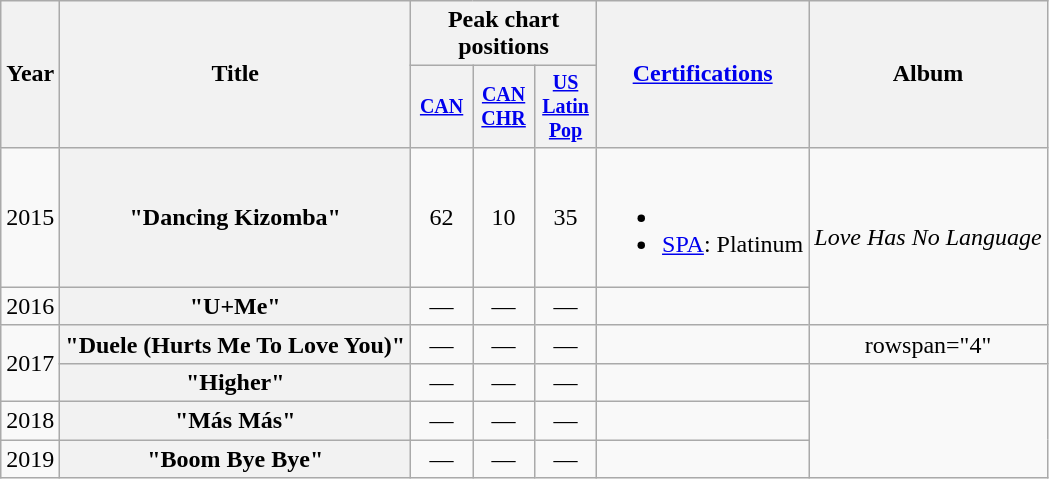<table class="wikitable plainrowheaders" style="text-align:center;">
<tr>
<th rowspan="2">Year</th>
<th rowspan="2">Title</th>
<th colspan="3">Peak chart positions</th>
<th rowspan="2"><a href='#'>Certifications</a></th>
<th rowspan="2">Album</th>
</tr>
<tr style="font-size:smaller;">
<th style="width:35px;"><a href='#'>CAN</a><br></th>
<th style="width:35px;"><a href='#'>CAN CHR</a><br></th>
<th style="width:35px;"><a href='#'>US Latin Pop</a><br></th>
</tr>
<tr>
<td>2015</td>
<th scope="row">"Dancing Kizomba"</th>
<td>62</td>
<td>10</td>
<td>35</td>
<td rowspan="1"><br><ul><li></li><li><a href='#'>SPA</a>: Platinum</li></ul></td>
<td rowspan="2"><em>Love Has No Language</em></td>
</tr>
<tr>
<td>2016</td>
<th scope="row">"U+Me"</th>
<td>—</td>
<td>—</td>
<td>—</td>
<td></td>
</tr>
<tr>
<td rowspan="2">2017</td>
<th scope="row">"Duele (Hurts Me To Love You)"</th>
<td>—</td>
<td>—</td>
<td>—</td>
<td></td>
<td>rowspan="4" </td>
</tr>
<tr>
<th scope="row">"Higher"</th>
<td>—</td>
<td>—</td>
<td>—</td>
<td></td>
</tr>
<tr>
<td rowspan="1">2018</td>
<th scope="row">"Más Más"</th>
<td>—</td>
<td>—</td>
<td>—</td>
<td></td>
</tr>
<tr>
<td rowspan="1">2019</td>
<th scope="row">"Boom Bye Bye"</th>
<td>—</td>
<td>—</td>
<td>—</td>
<td></td>
</tr>
</table>
